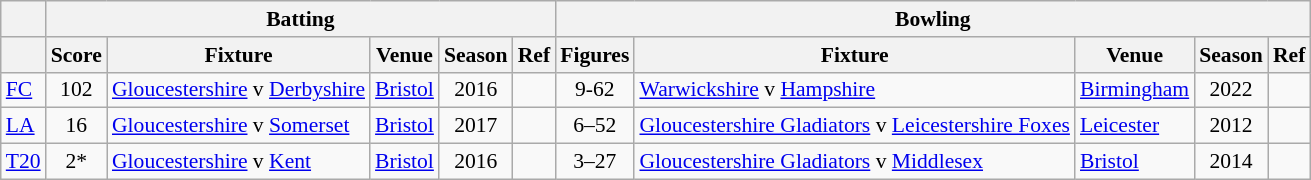<table class=wikitable style="font-size:90%">
<tr>
<th rowspan="1"></th>
<th colspan="5" rowspan="1">Batting</th>
<th colspan="5" rowspan="1">Bowling</th>
</tr>
<tr>
<th></th>
<th>Score</th>
<th>Fixture</th>
<th>Venue</th>
<th>Season</th>
<th>Ref</th>
<th>Figures</th>
<th>Fixture</th>
<th>Venue</th>
<th>Season</th>
<th>Ref</th>
</tr>
<tr>
<td><a href='#'>FC</a></td>
<td align="center">102</td>
<td><a href='#'>Gloucestershire</a> v <a href='#'>Derbyshire</a></td>
<td><a href='#'>Bristol</a></td>
<td align="center">2016</td>
<td></td>
<td align="center">9-62</td>
<td><a href='#'>Warwickshire</a> v <a href='#'>Hampshire</a></td>
<td><a href='#'>Birmingham</a></td>
<td align="center">2022</td>
<td></td>
</tr>
<tr>
<td><a href='#'>LA</a></td>
<td align="center">16</td>
<td><a href='#'>Gloucestershire</a> v <a href='#'>Somerset</a></td>
<td><a href='#'>Bristol</a></td>
<td align="center">2017</td>
<td></td>
<td align="center">6–52</td>
<td><a href='#'>Gloucestershire Gladiators</a> v <a href='#'>Leicestershire Foxes</a></td>
<td><a href='#'>Leicester</a></td>
<td align="center">2012</td>
<td></td>
</tr>
<tr>
<td><a href='#'>T20</a></td>
<td align="center">2*</td>
<td><a href='#'>Gloucestershire</a> v <a href='#'>Kent</a></td>
<td><a href='#'>Bristol</a></td>
<td align="center">2016</td>
<td></td>
<td align="center">3–27</td>
<td><a href='#'>Gloucestershire Gladiators</a> v <a href='#'>Middlesex</a></td>
<td><a href='#'>Bristol</a></td>
<td align="center">2014</td>
<td></td>
</tr>
</table>
